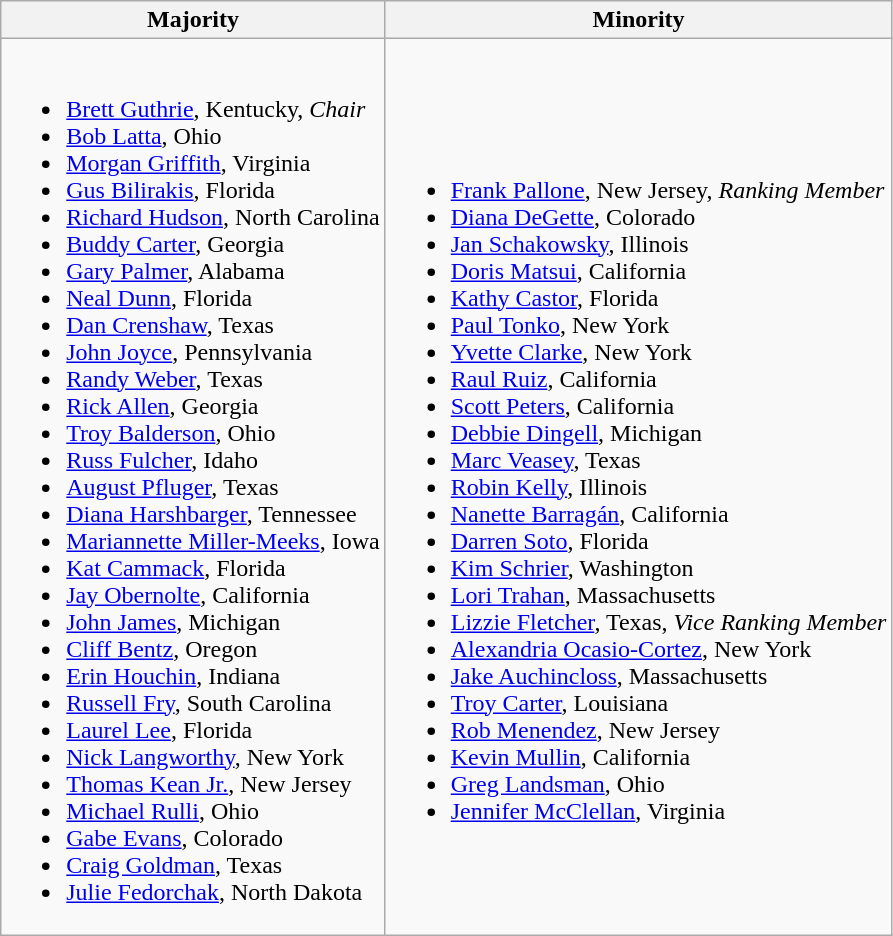<table class=wikitable>
<tr>
<th>Majority</th>
<th>Minority</th>
</tr>
<tr>
<td><br><ul><li><a href='#'>Brett Guthrie</a>, Kentucky, <em>Chair</em></li><li><a href='#'>Bob Latta</a>, Ohio</li><li><a href='#'>Morgan Griffith</a>, Virginia</li><li><a href='#'>Gus Bilirakis</a>, Florida</li><li><a href='#'>Richard Hudson</a>, North Carolina</li><li><a href='#'>Buddy Carter</a>, Georgia</li><li><a href='#'>Gary Palmer</a>, Alabama</li><li><a href='#'>Neal Dunn</a>, Florida</li><li><a href='#'>Dan Crenshaw</a>, Texas</li><li><a href='#'>John Joyce</a>, Pennsylvania</li><li><a href='#'>Randy Weber</a>, Texas</li><li><a href='#'>Rick Allen</a>, Georgia</li><li><a href='#'>Troy Balderson</a>, Ohio</li><li><a href='#'>Russ Fulcher</a>, Idaho</li><li><a href='#'>August Pfluger</a>, Texas</li><li><a href='#'>Diana Harshbarger</a>, Tennessee</li><li><a href='#'>Mariannette Miller-Meeks</a>, Iowa</li><li><a href='#'>Kat Cammack</a>, Florida</li><li><a href='#'>Jay Obernolte</a>, California</li><li><a href='#'>John James</a>, Michigan</li><li><a href='#'>Cliff Bentz</a>, Oregon</li><li><a href='#'>Erin Houchin</a>, Indiana</li><li><a href='#'>Russell Fry</a>, South Carolina</li><li><a href='#'>Laurel Lee</a>, Florida</li><li><a href='#'>Nick Langworthy</a>, New York</li><li><a href='#'>Thomas Kean Jr.</a>, New Jersey</li><li><a href='#'>Michael Rulli</a>, Ohio</li><li><a href='#'>Gabe Evans</a>, Colorado</li><li><a href='#'>Craig Goldman</a>, Texas</li><li><a href='#'>Julie Fedorchak</a>, North Dakota</li></ul></td>
<td><br><ul><li><a href='#'>Frank Pallone</a>, New Jersey, <em>Ranking Member</em></li><li><a href='#'>Diana DeGette</a>, Colorado</li><li><a href='#'>Jan Schakowsky</a>, Illinois</li><li><a href='#'>Doris Matsui</a>, California</li><li><a href='#'>Kathy Castor</a>, Florida</li><li><a href='#'>Paul Tonko</a>, New York</li><li><a href='#'>Yvette Clarke</a>, New York</li><li><a href='#'>Raul Ruiz</a>, California</li><li><a href='#'>Scott Peters</a>, California</li><li><a href='#'>Debbie Dingell</a>, Michigan</li><li><a href='#'>Marc Veasey</a>, Texas</li><li><a href='#'>Robin Kelly</a>, Illinois</li><li><a href='#'>Nanette Barragán</a>, California</li><li><a href='#'>Darren Soto</a>, Florida</li><li><a href='#'>Kim Schrier</a>, Washington</li><li><a href='#'>Lori Trahan</a>, Massachusetts</li><li><a href='#'>Lizzie Fletcher</a>, Texas, <em>Vice Ranking Member</em></li><li><a href='#'>Alexandria Ocasio-Cortez</a>, New York</li><li><a href='#'>Jake Auchincloss</a>, Massachusetts</li><li><a href='#'>Troy Carter</a>, Louisiana</li><li><a href='#'>Rob Menendez</a>, New Jersey</li><li><a href='#'>Kevin Mullin</a>, California</li><li><a href='#'>Greg Landsman</a>, Ohio</li><li><a href='#'>Jennifer McClellan</a>, Virginia</li></ul></td>
</tr>
</table>
